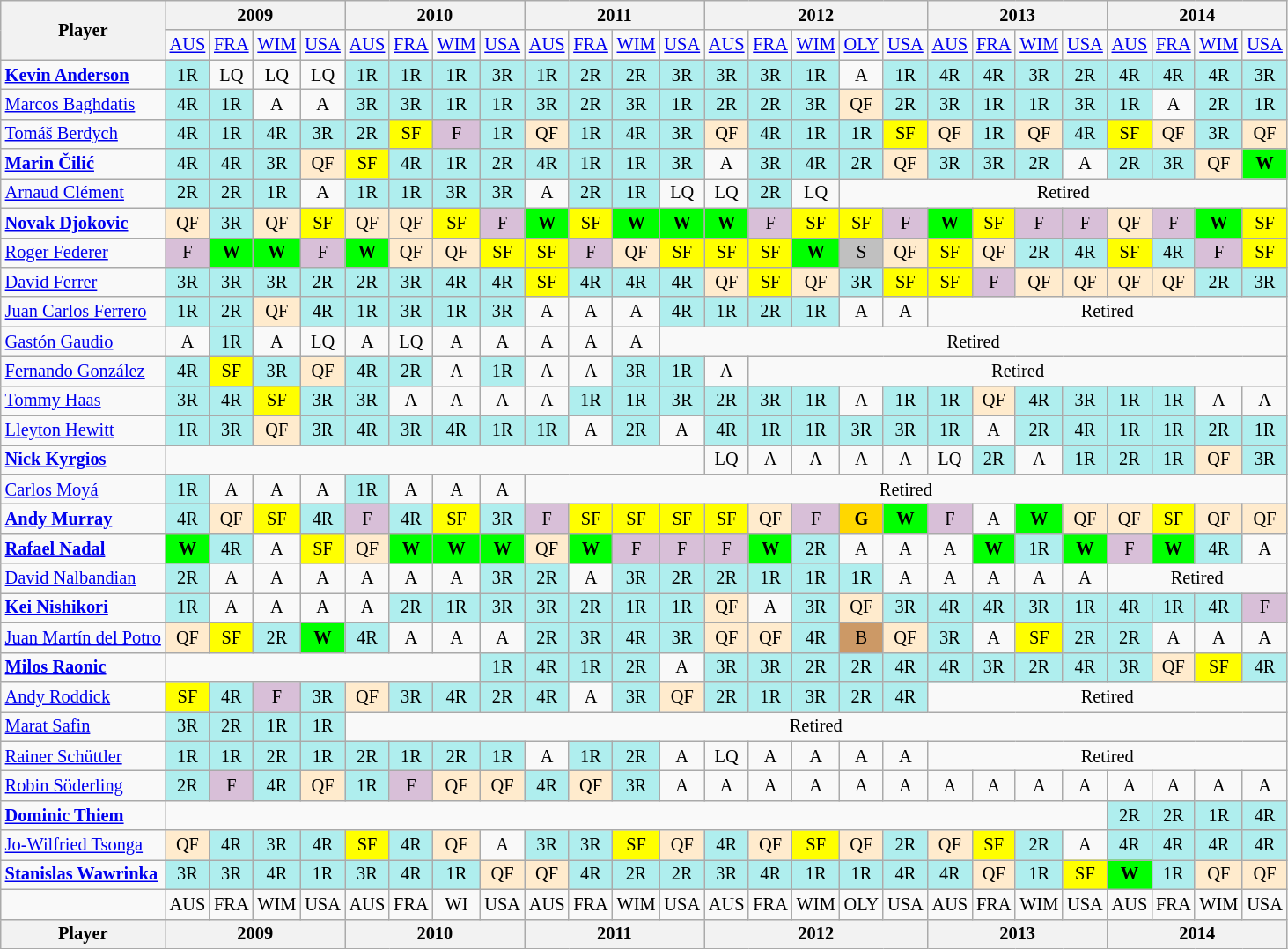<table class=wikitable style=text-align:center;font-size:85%>
<tr>
<th rowspan=2>Player</th>
<th colspan=4>2009</th>
<th colspan=4>2010</th>
<th colspan=4>2011</th>
<th colspan=5>2012</th>
<th colspan=4>2013</th>
<th colspan=4>2014</th>
</tr>
<tr>
<td><a href='#'>AUS</a></td>
<td><a href='#'>FRA</a></td>
<td><a href='#'>WIM</a></td>
<td><a href='#'>USA</a></td>
<td><a href='#'>AUS</a></td>
<td><a href='#'>FRA</a></td>
<td><a href='#'>WIM</a></td>
<td><a href='#'>USA</a></td>
<td><a href='#'>AUS</a></td>
<td><a href='#'>FRA</a></td>
<td><a href='#'>WIM</a></td>
<td><a href='#'>USA</a></td>
<td><a href='#'>AUS</a></td>
<td><a href='#'>FRA</a></td>
<td><a href='#'>WIM</a></td>
<td><a href='#'>OLY</a></td>
<td><a href='#'>USA</a></td>
<td><a href='#'>AUS</a></td>
<td><a href='#'>FRA</a></td>
<td><a href='#'>WIM</a></td>
<td><a href='#'>USA</a></td>
<td><a href='#'>AUS</a></td>
<td><a href='#'>FRA</a></td>
<td><a href='#'>WIM</a></td>
<td><a href='#'>USA</a></td>
</tr>
<tr>
<td align=left> <strong><a href='#'>Kevin Anderson</a></strong></td>
<td bgcolor=afeeee>1R</td>
<td>LQ</td>
<td>LQ</td>
<td>LQ</td>
<td bgcolor=afeeee>1R</td>
<td bgcolor=afeeee>1R</td>
<td bgcolor=afeeee>1R</td>
<td bgcolor=afeeee>3R</td>
<td bgcolor=afeeee>1R</td>
<td bgcolor=afeeee>2R</td>
<td bgcolor=afeeee>2R</td>
<td bgcolor=afeeee>3R</td>
<td bgcolor=afeeee>3R</td>
<td bgcolor=afeeee>3R</td>
<td bgcolor=afeeee>1R</td>
<td>A</td>
<td bgcolor=afeeee>1R</td>
<td bgcolor=afeeee>4R</td>
<td bgcolor=afeeee>4R</td>
<td bgcolor=afeeee>3R</td>
<td bgcolor=afeeee>2R</td>
<td bgcolor=afeeee>4R</td>
<td bgcolor=afeeee>4R</td>
<td bgcolor=afeeee>4R</td>
<td bgcolor=afeeee>3R</td>
</tr>
<tr>
<td align=left> <a href='#'>Marcos Baghdatis</a></td>
<td bgcolor=afeeee>4R</td>
<td bgcolor=afeeee>1R</td>
<td>A</td>
<td>A</td>
<td bgcolor=afeeee>3R</td>
<td bgcolor=afeeee>3R</td>
<td bgcolor=afeeee>1R</td>
<td bgcolor=afeeee>1R</td>
<td bgcolor=afeeee>3R</td>
<td bgcolor=afeeee>2R</td>
<td bgcolor=afeeee>3R</td>
<td bgcolor=afeeee>1R</td>
<td bgcolor=afeeee>2R</td>
<td bgcolor=afeeee>2R</td>
<td bgcolor=afeeee>3R</td>
<td bgcolor=ffebcd>QF</td>
<td bgcolor=afeeee>2R</td>
<td bgcolor=afeeee>3R</td>
<td bgcolor=afeeee>1R</td>
<td bgcolor=afeeee>1R</td>
<td bgcolor=afeeee>3R</td>
<td bgcolor=afeeee>1R</td>
<td>A</td>
<td bgcolor=afeeee>2R</td>
<td bgcolor=afeeee>1R</td>
</tr>
<tr>
<td align=left> <a href='#'>Tomáš Berdych</a></td>
<td bgcolor=afeeee>4R</td>
<td bgcolor=afeeee>1R</td>
<td bgcolor=afeeee>4R</td>
<td bgcolor=afeeee>3R</td>
<td bgcolor=afeeee>2R</td>
<td bgcolor=yellow>SF</td>
<td bgcolor=thistle>F</td>
<td bgcolor=afeeee>1R</td>
<td bgcolor=ffebcd>QF</td>
<td bgcolor=afeeee>1R</td>
<td bgcolor=afeeee>4R</td>
<td bgcolor=afeeee>3R</td>
<td bgcolor=ffebcd>QF</td>
<td bgcolor=afeeee>4R</td>
<td bgcolor=afeeee>1R</td>
<td bgcolor=afeeee>1R</td>
<td bgcolor=yellow>SF</td>
<td bgcolor=ffebcd>QF</td>
<td bgcolor=afeeee>1R</td>
<td bgcolor=ffebcd>QF</td>
<td bgcolor=afeeee>4R</td>
<td bgcolor=yellow>SF</td>
<td bgcolor=ffebcd>QF</td>
<td bgcolor=afeeee>3R</td>
<td bgcolor=ffebcd>QF</td>
</tr>
<tr>
<td align=left> <strong><a href='#'>Marin Čilić</a></strong></td>
<td bgcolor=afeeee>4R</td>
<td bgcolor=afeeee>4R</td>
<td bgcolor=afeeee>3R</td>
<td bgcolor=ffebcd>QF</td>
<td bgcolor=yellow>SF</td>
<td bgcolor=afeeee>4R</td>
<td bgcolor=afeeee>1R</td>
<td bgcolor=afeeee>2R</td>
<td bgcolor=afeeee>4R</td>
<td bgcolor=afeeee>1R</td>
<td bgcolor=afeeee>1R</td>
<td bgcolor=afeeee>3R</td>
<td>A</td>
<td bgcolor=afeeee>3R</td>
<td bgcolor=afeeee>4R</td>
<td bgcolor=afeeee>2R</td>
<td bgcolor=ffebcd>QF</td>
<td bgcolor=afeeee>3R</td>
<td bgcolor=afeeee>3R</td>
<td bgcolor=afeeee>2R</td>
<td>A</td>
<td bgcolor=afeeee>2R</td>
<td bgcolor=afeeee>3R</td>
<td bgcolor=ffebcd>QF</td>
<td bgcolor=lime><strong>W</strong></td>
</tr>
<tr>
<td align=left> <a href='#'>Arnaud Clément</a></td>
<td bgcolor=afeeee>2R</td>
<td bgcolor=afeeee>2R</td>
<td bgcolor=afeeee>1R</td>
<td>A</td>
<td bgcolor=afeeee>1R</td>
<td bgcolor=afeeee>1R</td>
<td bgcolor=afeeee>3R</td>
<td bgcolor=afeeee>3R</td>
<td>A</td>
<td bgcolor=afeeee>2R</td>
<td bgcolor=afeeee>1R</td>
<td>LQ</td>
<td>LQ</td>
<td bgcolor=afeeee>2R</td>
<td>LQ</td>
<td colspan=10>Retired</td>
</tr>
<tr>
<td align=left> <strong><a href='#'>Novak Djokovic</a></strong></td>
<td bgcolor=ffebcd>QF</td>
<td bgcolor=afeeee>3R</td>
<td bgcolor=ffebcd>QF</td>
<td bgcolor=yellow>SF</td>
<td bgcolor=ffebcd>QF</td>
<td bgcolor=ffebcd>QF</td>
<td bgcolor=yellow>SF</td>
<td bgcolor=thistle>F</td>
<td bgcolor=lime><strong>W</strong></td>
<td bgcolor=yellow>SF</td>
<td bgcolor=lime><strong>W</strong></td>
<td bgcolor=lime><strong>W</strong></td>
<td bgcolor=lime><strong>W</strong></td>
<td bgcolor=thistle>F</td>
<td bgcolor=yellow>SF</td>
<td bgcolor=yellow>SF</td>
<td bgcolor=thistle>F</td>
<td bgcolor=lime><strong>W</strong></td>
<td bgcolor=yellow>SF</td>
<td bgcolor=thistle>F</td>
<td bgcolor=thistle>F</td>
<td bgcolor=ffebcd>QF</td>
<td bgcolor=thistle>F</td>
<td bgcolor=lime><strong>W</strong></td>
<td bgcolor=yellow>SF</td>
</tr>
<tr>
<td align=left> <a href='#'>Roger Federer</a></td>
<td bgcolor=thistle>F</td>
<td bgcolor=lime><strong>W</strong></td>
<td bgcolor=lime><strong>W</strong></td>
<td bgcolor=thistle>F</td>
<td bgcolor=lime><strong>W</strong></td>
<td bgcolor=ffebcd>QF</td>
<td bgcolor=ffebcd>QF</td>
<td bgcolor=yellow>SF</td>
<td bgcolor=yellow>SF</td>
<td bgcolor=thistle>F</td>
<td bgcolor=ffebcd>QF</td>
<td bgcolor=yellow>SF</td>
<td bgcolor=yellow>SF</td>
<td bgcolor=yellow>SF</td>
<td bgcolor=lime><strong>W</strong></td>
<td bgcolor=silver>S</td>
<td bgcolor=ffebcd>QF</td>
<td bgcolor=yellow>SF</td>
<td bgcolor=ffebcd>QF</td>
<td bgcolor=afeeee>2R</td>
<td bgcolor=afeeee>4R</td>
<td bgcolor=yellow>SF</td>
<td bgcolor=afeeee>4R</td>
<td bgcolor=thistle>F</td>
<td bgcolor=yellow>SF</td>
</tr>
<tr>
<td align=left> <a href='#'>David Ferrer</a></td>
<td bgcolor=afeeee>3R</td>
<td bgcolor=afeeee>3R</td>
<td bgcolor=afeeee>3R</td>
<td bgcolor=afeeee>2R</td>
<td bgcolor=afeeee>2R</td>
<td bgcolor=afeeee>3R</td>
<td bgcolor=afeeee>4R</td>
<td bgcolor=afeeee>4R</td>
<td bgcolor=yellow>SF</td>
<td bgcolor=afeeee>4R</td>
<td bgcolor=afeeee>4R</td>
<td bgcolor=afeeee>4R</td>
<td bgcolor=ffebcd>QF</td>
<td bgcolor=yellow>SF</td>
<td bgcolor=ffebcd>QF</td>
<td bgcolor=afeeee>3R</td>
<td bgcolor=yellow>SF</td>
<td bgcolor=yellow>SF</td>
<td bgcolor=thistle>F</td>
<td bgcolor=ffebcd>QF</td>
<td bgcolor=ffebcd>QF</td>
<td bgcolor=ffebcd>QF</td>
<td bgcolor=ffebcd>QF</td>
<td bgcolor=afeeee>2R</td>
<td bgcolor=afeeee>3R</td>
</tr>
<tr>
<td align=left> <a href='#'>Juan Carlos Ferrero</a></td>
<td bgcolor=afeeee>1R</td>
<td bgcolor=afeeee>2R</td>
<td bgcolor=ffebcd>QF</td>
<td bgcolor=afeeee>4R</td>
<td bgcolor=afeeee>1R</td>
<td bgcolor=afeeee>3R</td>
<td bgcolor=afeeee>1R</td>
<td bgcolor=afeeee>3R</td>
<td>A</td>
<td>A</td>
<td>A</td>
<td bgcolor=afeeee>4R</td>
<td bgcolor=afeeee>1R</td>
<td bgcolor=afeeee>2R</td>
<td bgcolor=afeeee>1R</td>
<td>A</td>
<td>A</td>
<td colspan=8>Retired</td>
</tr>
<tr>
<td align=left> <a href='#'>Gastón Gaudio</a></td>
<td>A</td>
<td bgcolor=afeeee>1R</td>
<td>A</td>
<td>LQ</td>
<td>A</td>
<td>LQ</td>
<td>A</td>
<td>A</td>
<td>A</td>
<td>A</td>
<td>A</td>
<td colspan=21>Retired</td>
</tr>
<tr>
<td align=left> <a href='#'>Fernando González</a></td>
<td bgcolor=afeeee>4R</td>
<td bgcolor=yellow>SF</td>
<td bgcolor=afeeee>3R</td>
<td bgcolor=ffebcd>QF</td>
<td bgcolor=afeeee>4R</td>
<td bgcolor=afeeee>2R</td>
<td>A</td>
<td bgcolor=afeeee>1R</td>
<td>A</td>
<td>A</td>
<td bgcolor=afeeee>3R</td>
<td bgcolor=afeeee>1R</td>
<td>A</td>
<td colspan=12>Retired</td>
</tr>
<tr>
<td align=left> <a href='#'>Tommy Haas</a></td>
<td bgcolor=afeeee>3R</td>
<td bgcolor=afeeee>4R</td>
<td bgcolor=yellow>SF</td>
<td bgcolor=afeeee>3R</td>
<td bgcolor=afeeee>3R</td>
<td>A</td>
<td>A</td>
<td>A</td>
<td>A</td>
<td bgcolor=afeeee>1R</td>
<td bgcolor=afeeee>1R</td>
<td bgcolor=afeeee>3R</td>
<td bgcolor=afeeee>2R</td>
<td bgcolor=afeeee>3R</td>
<td bgcolor=afeeee>1R</td>
<td>A</td>
<td bgcolor=afeeee>1R</td>
<td bgcolor=afeeee>1R</td>
<td bgcolor=ffebcd>QF</td>
<td bgcolor=afeeee>4R</td>
<td bgcolor=afeeee>3R</td>
<td bgcolor=afeeee>1R</td>
<td bgcolor=afeeee>1R</td>
<td>A</td>
<td>A</td>
</tr>
<tr>
<td align=left> <a href='#'>Lleyton Hewitt</a></td>
<td bgcolor=afeeee>1R</td>
<td bgcolor=afeeee>3R</td>
<td bgcolor=ffebcd>QF</td>
<td bgcolor=afeeee>3R</td>
<td bgcolor=afeeee>4R</td>
<td bgcolor=afeeee>3R</td>
<td bgcolor=afeeee>4R</td>
<td bgcolor=afeeee>1R</td>
<td bgcolor=afeeee>1R</td>
<td>A</td>
<td bgcolor=afeeee>2R</td>
<td>A</td>
<td bgcolor=afeeee>4R</td>
<td bgcolor=afeeee>1R</td>
<td bgcolor=afeeee>1R</td>
<td bgcolor=afeeee>3R</td>
<td bgcolor=afeeee>3R</td>
<td bgcolor=afeeee>1R</td>
<td>A</td>
<td bgcolor=afeeee>2R</td>
<td bgcolor=afeeee>4R</td>
<td bgcolor=afeeee>1R</td>
<td bgcolor=afeeee>1R</td>
<td bgcolor=afeeee>2R</td>
<td bgcolor=afeeee>1R</td>
</tr>
<tr>
<td align=left> <strong><a href='#'>Nick Kyrgios</a></strong></td>
<td colspan=12></td>
<td>LQ</td>
<td>A</td>
<td>A</td>
<td>A</td>
<td>A</td>
<td>LQ</td>
<td bgcolor=afeeee>2R</td>
<td>A</td>
<td bgcolor=afeeee>1R</td>
<td bgcolor=afeeee>2R</td>
<td bgcolor=afeeee>1R</td>
<td bgcolor=ffebcd>QF</td>
<td bgcolor=afeeee>3R</td>
</tr>
<tr>
<td align=left> <a href='#'>Carlos Moyá</a></td>
<td bgcolor=afeeee>1R</td>
<td>A</td>
<td>A</td>
<td>A</td>
<td bgcolor=afeeee>1R</td>
<td>A</td>
<td>A</td>
<td>A</td>
<td colspan=17>Retired</td>
</tr>
<tr>
<td align=left> <strong><a href='#'>Andy Murray</a></strong></td>
<td bgcolor=afeeee>4R</td>
<td bgcolor=ffebcd>QF</td>
<td bgcolor=yellow>SF</td>
<td bgcolor=afeeee>4R</td>
<td bgcolor=thistle>F</td>
<td bgcolor=afeeee>4R</td>
<td bgcolor=yellow>SF</td>
<td bgcolor=afeeee>3R</td>
<td bgcolor=thistle>F</td>
<td bgcolor=yellow>SF</td>
<td bgcolor=yellow>SF</td>
<td bgcolor=yellow>SF</td>
<td bgcolor=yellow>SF</td>
<td bgcolor=ffebcd>QF</td>
<td bgcolor=thistle>F</td>
<td bgcolor=gold><strong>G</strong></td>
<td bgcolor=lime><strong>W</strong></td>
<td bgcolor=thistle>F</td>
<td>A</td>
<td bgcolor=lime><strong>W</strong></td>
<td bgcolor=ffebcd>QF</td>
<td bgcolor=ffebcd>QF</td>
<td bgcolor=yellow>SF</td>
<td bgcolor=ffebcd>QF</td>
<td bgcolor=ffebcd>QF</td>
</tr>
<tr>
<td align=left> <strong><a href='#'>Rafael Nadal</a></strong></td>
<td bgcolor=lime><strong>W</strong></td>
<td bgcolor=afeeee>4R</td>
<td>A</td>
<td bgcolor=yellow>SF</td>
<td bgcolor=ffebcd>QF</td>
<td bgcolor=lime><strong>W</strong></td>
<td bgcolor=lime><strong>W</strong></td>
<td bgcolor=lime><strong>W</strong></td>
<td bgcolor=ffebcd>QF</td>
<td bgcolor=lime><strong>W</strong></td>
<td bgcolor=thistle>F</td>
<td bgcolor=thistle>F</td>
<td bgcolor=thistle>F</td>
<td bgcolor=lime><strong>W</strong></td>
<td bgcolor=afeeee>2R</td>
<td>A</td>
<td>A</td>
<td>A</td>
<td bgcolor=lime><strong>W</strong></td>
<td bgcolor=afeeee>1R</td>
<td bgcolor=lime><strong>W</strong></td>
<td bgcolor=thistle>F</td>
<td bgcolor=lime><strong>W</strong></td>
<td bgcolor=afeeee>4R</td>
<td>A</td>
</tr>
<tr>
<td align=left> <a href='#'>David Nalbandian</a></td>
<td bgcolor=afeeee>2R</td>
<td>A</td>
<td>A</td>
<td>A</td>
<td>A</td>
<td>A</td>
<td>A</td>
<td bgcolor=afeeee>3R</td>
<td bgcolor=afeeee>2R</td>
<td>A</td>
<td bgcolor=afeeee>3R</td>
<td bgcolor=afeeee>2R</td>
<td bgcolor=afeeee>2R</td>
<td bgcolor=afeeee>1R</td>
<td bgcolor=afeeee>1R</td>
<td bgcolor=afeeee>1R</td>
<td>A</td>
<td>A</td>
<td>A</td>
<td>A</td>
<td>A</td>
<td colspan=4>Retired</td>
</tr>
<tr>
<td align=left> <strong><a href='#'>Kei Nishikori</a></strong></td>
<td bgcolor=afeeee>1R</td>
<td>A</td>
<td>A</td>
<td>A</td>
<td>A</td>
<td bgcolor=afeeee>2R</td>
<td bgcolor=afeeee>1R</td>
<td bgcolor=afeeee>3R</td>
<td bgcolor=afeeee>3R</td>
<td bgcolor=afeeee>2R</td>
<td bgcolor=afeeee>1R</td>
<td bgcolor=afeeee>1R</td>
<td bgcolor=ffebcd>QF</td>
<td>A</td>
<td bgcolor=afeeee>3R</td>
<td bgcolor=ffebcd>QF</td>
<td bgcolor=afeeee>3R</td>
<td bgcolor=afeeee>4R</td>
<td bgcolor=afeeee>4R</td>
<td bgcolor=afeeee>3R</td>
<td bgcolor=afeeee>1R</td>
<td bgcolor=afeeee>4R</td>
<td bgcolor=afeeee>1R</td>
<td bgcolor=afeeee>4R</td>
<td bgcolor=thistle>F</td>
</tr>
<tr>
<td align=left> <a href='#'>Juan Martín del Potro</a></td>
<td bgcolor=ffebcd>QF</td>
<td bgcolor=yellow>SF</td>
<td bgcolor=afeeee>2R</td>
<td bgcolor=lime><strong>W</strong></td>
<td bgcolor=afeeee>4R</td>
<td>A</td>
<td>A</td>
<td>A</td>
<td bgcolor=afeeee>2R</td>
<td bgcolor=afeeee>3R</td>
<td bgcolor=afeeee>4R</td>
<td bgcolor=afeeee>3R</td>
<td bgcolor=ffebcd>QF</td>
<td bgcolor=ffebcd>QF</td>
<td bgcolor=afeeee>4R</td>
<td bgcolor=cc9966>B</td>
<td bgcolor=ffebcd>QF</td>
<td bgcolor=afeeee>3R</td>
<td>A</td>
<td bgcolor=yellow>SF</td>
<td bgcolor=afeeee>2R</td>
<td bgcolor=afeeee>2R</td>
<td>A</td>
<td>A</td>
<td>A</td>
</tr>
<tr>
<td align=left> <strong><a href='#'>Milos Raonic</a></strong></td>
<td colspan=7></td>
<td bgcolor=afeeee>1R</td>
<td bgcolor=afeeee>4R</td>
<td bgcolor=afeeee>1R</td>
<td bgcolor=afeeee>2R</td>
<td>A</td>
<td bgcolor=afeeee>3R</td>
<td bgcolor=afeeee>3R</td>
<td bgcolor=afeeee>2R</td>
<td bgcolor=afeeee>2R </td>
<td bgcolor=afeeee>4R</td>
<td bgcolor=afeeee>4R</td>
<td bgcolor=afeeee>3R</td>
<td bgcolor=afeeee>2R</td>
<td bgcolor=afeeee>4R</td>
<td bgcolor=afeeee>3R</td>
<td bgcolor=ffebcd>QF</td>
<td bgcolor=yellow>SF</td>
<td bgcolor=afeeee>4R</td>
</tr>
<tr>
<td align=left> <a href='#'>Andy Roddick</a></td>
<td bgcolor=yellow>SF</td>
<td bgcolor=afeeee>4R</td>
<td bgcolor=thistle>F</td>
<td bgcolor=afeeee>3R</td>
<td bgcolor=ffebcd>QF</td>
<td bgcolor=afeeee>3R</td>
<td bgcolor=afeeee>4R</td>
<td bgcolor=afeeee>2R</td>
<td bgcolor=afeeee>4R</td>
<td>A</td>
<td bgcolor=afeeee>3R</td>
<td bgcolor=ffebcd>QF</td>
<td bgcolor=afeeee>2R</td>
<td bgcolor=afeeee>1R</td>
<td bgcolor=afeeee>3R</td>
<td bgcolor=afeeee>2R</td>
<td bgcolor=afeeee>4R</td>
<td colspan=8>Retired</td>
</tr>
<tr>
<td align=left> <a href='#'>Marat Safin</a></td>
<td bgcolor=afeeee>3R</td>
<td bgcolor=afeeee>2R</td>
<td bgcolor=afeeee>1R</td>
<td bgcolor=afeeee>1R</td>
<td colspan=21>Retired</td>
</tr>
<tr>
<td align=left> <a href='#'>Rainer Schüttler</a></td>
<td bgcolor=afeeee>1R</td>
<td bgcolor=afeeee>1R</td>
<td bgcolor=afeeee>2R</td>
<td bgcolor=afeeee>1R</td>
<td bgcolor=afeeee>2R</td>
<td bgcolor=afeeee>1R</td>
<td bgcolor=afeeee>2R</td>
<td bgcolor=afeeee>1R</td>
<td>A</td>
<td bgcolor=afeeee>1R</td>
<td bgcolor=afeeee>2R</td>
<td>A</td>
<td>LQ</td>
<td>A</td>
<td>A</td>
<td>A</td>
<td>A</td>
<td colspan=8>Retired</td>
</tr>
<tr>
<td align=left> <a href='#'>Robin Söderling</a></td>
<td bgcolor=afeeee>2R</td>
<td bgcolor=thistle>F</td>
<td bgcolor=afeeee>4R</td>
<td bgcolor=ffebcd>QF</td>
<td bgcolor=afeeee>1R</td>
<td bgcolor=thistle>F</td>
<td bgcolor=ffebcd>QF</td>
<td bgcolor=ffebcd>QF</td>
<td bgcolor=afeeee>4R</td>
<td bgcolor=ffebcd>QF</td>
<td bgcolor=afeeee>3R</td>
<td>A</td>
<td>A</td>
<td>A</td>
<td>A</td>
<td>A</td>
<td>A</td>
<td>A</td>
<td>A</td>
<td>A</td>
<td>A</td>
<td>A</td>
<td>A</td>
<td>A</td>
<td>A</td>
</tr>
<tr>
<td align=left> <strong><a href='#'>Dominic Thiem</a></strong></td>
<td colspan=21></td>
<td bgcolor=afeeee>2R</td>
<td bgcolor=afeeee>2R</td>
<td bgcolor=afeeee>1R</td>
<td bgcolor=afeeee>4R</td>
</tr>
<tr>
<td align=left> <a href='#'>Jo-Wilfried Tsonga</a></td>
<td bgcolor=ffebcd>QF</td>
<td bgcolor=afeeee>4R</td>
<td bgcolor=afeeee>3R</td>
<td bgcolor=afeeee>4R</td>
<td bgcolor=yellow>SF</td>
<td bgcolor=afeeee>4R</td>
<td bgcolor=ffebcd>QF</td>
<td>A</td>
<td bgcolor=afeeee>3R</td>
<td bgcolor=afeeee>3R</td>
<td bgcolor=yellow>SF</td>
<td bgcolor=ffebcd>QF</td>
<td bgcolor=afeeee>4R</td>
<td bgcolor=ffebcd>QF</td>
<td bgcolor=yellow>SF</td>
<td bgcolor=ffebcd>QF</td>
<td bgcolor=afeeee>2R</td>
<td bgcolor=ffebcd>QF</td>
<td bgcolor=yellow>SF</td>
<td bgcolor=afeeee>2R</td>
<td>A</td>
<td bgcolor=afeeee>4R</td>
<td bgcolor=afeeee>4R</td>
<td bgcolor=afeeee>4R</td>
<td bgcolor=afeeee>4R</td>
</tr>
<tr>
<td align=left> <strong><a href='#'>Stanislas Wawrinka</a></strong></td>
<td bgcolor=afeeee>3R</td>
<td bgcolor=afeeee>3R</td>
<td bgcolor=afeeee>4R</td>
<td bgcolor=afeeee>1R</td>
<td bgcolor=afeeee>3R</td>
<td bgcolor=afeeee>4R</td>
<td bgcolor=afeeee>1R</td>
<td bgcolor=ffebcd>QF</td>
<td bgcolor=ffebcd>QF</td>
<td bgcolor=afeeee>4R</td>
<td bgcolor=afeeee>2R</td>
<td bgcolor=afeeee>2R</td>
<td bgcolor=afeeee>3R</td>
<td bgcolor=afeeee>4R</td>
<td bgcolor=afeeee>1R</td>
<td bgcolor=afeeee>1R</td>
<td bgcolor=afeeee>4R</td>
<td bgcolor=afeeee>4R</td>
<td bgcolor=ffebcd>QF</td>
<td bgcolor=afeeee>1R</td>
<td bgcolor=yellow>SF</td>
<td bgcolor=lime><strong>W</strong></td>
<td bgcolor=afeeee>1R</td>
<td bgcolor=ffebcd>QF</td>
<td bgcolor=ffebcd>QF</td>
</tr>
<tr>
<td></td>
<td>AUS</td>
<td>FRA</td>
<td>WIM</td>
<td>USA</td>
<td>AUS</td>
<td>FRA</td>
<td>WI</td>
<td>USA</td>
<td>AUS</td>
<td>FRA</td>
<td>WIM</td>
<td>USA</td>
<td>AUS</td>
<td>FRA</td>
<td>WIM</td>
<td>OLY</td>
<td>USA</td>
<td>AUS</td>
<td>FRA</td>
<td>WIM</td>
<td>USA</td>
<td>AUS</td>
<td>FRA</td>
<td>WIM</td>
<td>USA</td>
</tr>
<tr>
<th>Player</th>
<th colspan=4>2009</th>
<th colspan=4>2010</th>
<th colspan=4>2011</th>
<th colspan=5>2012</th>
<th colspan=4>2013</th>
<th colspan=4>2014</th>
</tr>
</table>
